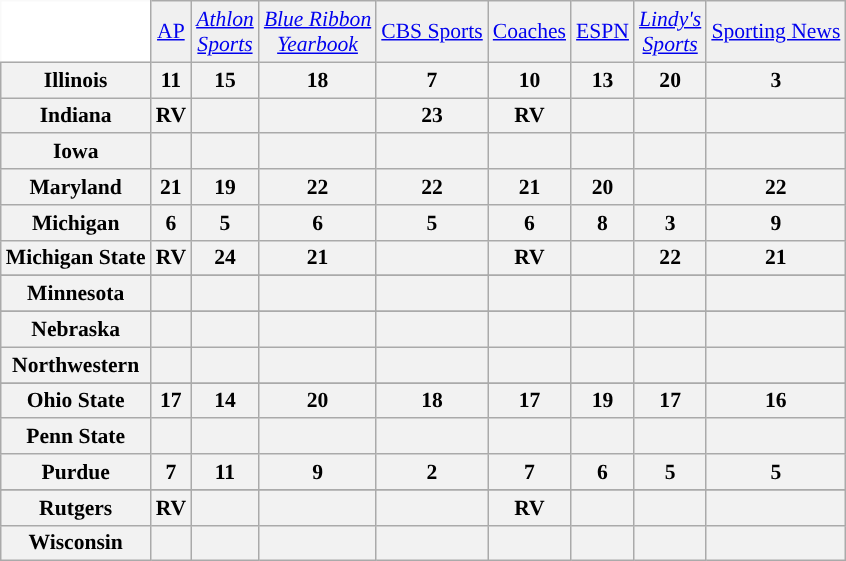<table class="wikitable" style="white-space:nowrap; font-size:90%;">
<tr>
<td style="background:white; border-top-style:hidden; border-left-style:hidden;"></td>
<td align="center" style="background:#f0f0f0;"><a href='#'>AP</a></td>
<td align="center" style="background:#f0f0f0;"><em><a href='#'>Athlon<br>Sports</a></em></td>
<td align="center" style="background:#f0f0f0;"><em><a href='#'>Blue Ribbon<br>Yearbook</a></em></td>
<td align="center" style="background:#f0f0f0;"><a href='#'>CBS Sports</a></td>
<td align="center" style="background:#f0f0f0;"><a href='#'>Coaches</a></td>
<td align="center" style="background:#f0f0f0;"><a href='#'>ESPN</a></td>
<td align="center" style="background:#f0f0f0;"><em><a href='#'>Lindy's<br>Sports</a></em></td>
<td align="center" style="background:#f0f0f0;"><a href='#'>Sporting News</a></td>
</tr>
<tr style="text-align:center;">
<th style="background:#">Illinois</th>
<th>11</th>
<th>15</th>
<th>18</th>
<th>7</th>
<th>10</th>
<th>13</th>
<th>20</th>
<th>3</th>
</tr>
<tr style="text-align:center;">
<th style=>Indiana</th>
<th>RV</th>
<th></th>
<th></th>
<th>23</th>
<th>RV</th>
<th></th>
<th></th>
<th></th>
</tr>
<tr style="text-align:center;">
<th style=>Iowa</th>
<th></th>
<th></th>
<th></th>
<th></th>
<th></th>
<th></th>
<th></th>
<th></th>
</tr>
<tr style="text-align:center;">
<th style=>Maryland</th>
<th>21</th>
<th>19</th>
<th>22</th>
<th>22</th>
<th>21</th>
<th>20</th>
<th></th>
<th>22</th>
</tr>
<tr style="text-align:center;">
<th style=>Michigan</th>
<th>6</th>
<th>5</th>
<th>6</th>
<th>5</th>
<th>6</th>
<th>8</th>
<th>3</th>
<th>9</th>
</tr>
<tr style="text-align:center;">
<th style=>Michigan State</th>
<th>RV</th>
<th>24</th>
<th>21</th>
<th></th>
<th>RV</th>
<th></th>
<th>22</th>
<th>21</th>
</tr>
<tr style="text-align:center;">
</tr>
<tr style="text-align:center;">
<th style=>Minnesota</th>
<th></th>
<th></th>
<th></th>
<th></th>
<th></th>
<th></th>
<th></th>
<th></th>
</tr>
<tr style="text-align:center;">
</tr>
<tr style="text-align:center;">
<th style=>Nebraska</th>
<th></th>
<th></th>
<th></th>
<th></th>
<th></th>
<th></th>
<th></th>
<th></th>
</tr>
<tr style="text-align:center;">
<th style=>Northwestern</th>
<th></th>
<th></th>
<th></th>
<th></th>
<th></th>
<th></th>
<th></th>
<th></th>
</tr>
<tr style="text-align:center;">
</tr>
<tr style="text-align:center;">
<th style=>Ohio State</th>
<th>17</th>
<th>14</th>
<th>20</th>
<th>18</th>
<th>17</th>
<th>19</th>
<th>17</th>
<th>16</th>
</tr>
<tr style="text-align:center;">
<th style=>Penn State</th>
<th></th>
<th></th>
<th></th>
<th></th>
<th></th>
<th></th>
<th></th>
<th></th>
</tr>
<tr style="text-align:center;">
<th style=>Purdue</th>
<th>7</th>
<th>11</th>
<th>9</th>
<th>2</th>
<th>7</th>
<th>6</th>
<th>5</th>
<th>5</th>
</tr>
<tr style="text-align:center;">
</tr>
<tr style="text-align:center;">
<th style=>Rutgers</th>
<th>RV</th>
<th></th>
<th></th>
<th></th>
<th>RV</th>
<th></th>
<th></th>
<th></th>
</tr>
<tr style="text-align:center;">
<th style=>Wisconsin</th>
<th></th>
<th></th>
<th></th>
<th></th>
<th></th>
<th></th>
<th></th>
<th></th>
</tr>
</table>
